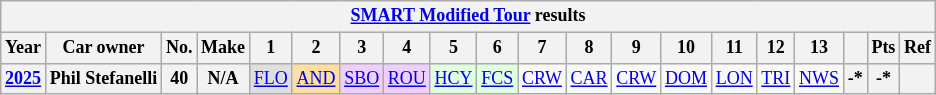<table class="wikitable" style="text-align:center; font-size:75%">
<tr>
<th colspan=38><a href='#'>SMART Modified Tour</a> results</th>
</tr>
<tr>
<th>Year</th>
<th>Car owner</th>
<th>No.</th>
<th>Make</th>
<th>1</th>
<th>2</th>
<th>3</th>
<th>4</th>
<th>5</th>
<th>6</th>
<th>7</th>
<th>8</th>
<th>9</th>
<th>10</th>
<th>11</th>
<th>12</th>
<th>13</th>
<th></th>
<th>Pts</th>
<th>Ref</th>
</tr>
<tr>
<th><a href='#'>2025</a></th>
<th>Phil Stefanelli</th>
<th>40</th>
<th>N/A</th>
<td style="background:#DFDFDF;"><a href='#'>FLO</a><br></td>
<td style="background:#FFDF9F;"><a href='#'>AND</a><br></td>
<td style="background:#EFCFFF;"><a href='#'>SBO</a><br></td>
<td style="background:#EFCFFF;"><a href='#'>ROU</a><br></td>
<td style="background:#DFFFDF;"><a href='#'>HCY</a><br></td>
<td style="background:#DFFFDF;"><a href='#'>FCS</a><br></td>
<td><a href='#'>CRW</a></td>
<td><a href='#'>CAR</a></td>
<td><a href='#'>CRW</a></td>
<td><a href='#'>DOM</a></td>
<td><a href='#'>LON</a></td>
<td><a href='#'>TRI</a></td>
<td><a href='#'>NWS</a></td>
<th>-*</th>
<th>-*</th>
<th></th>
</tr>
</table>
